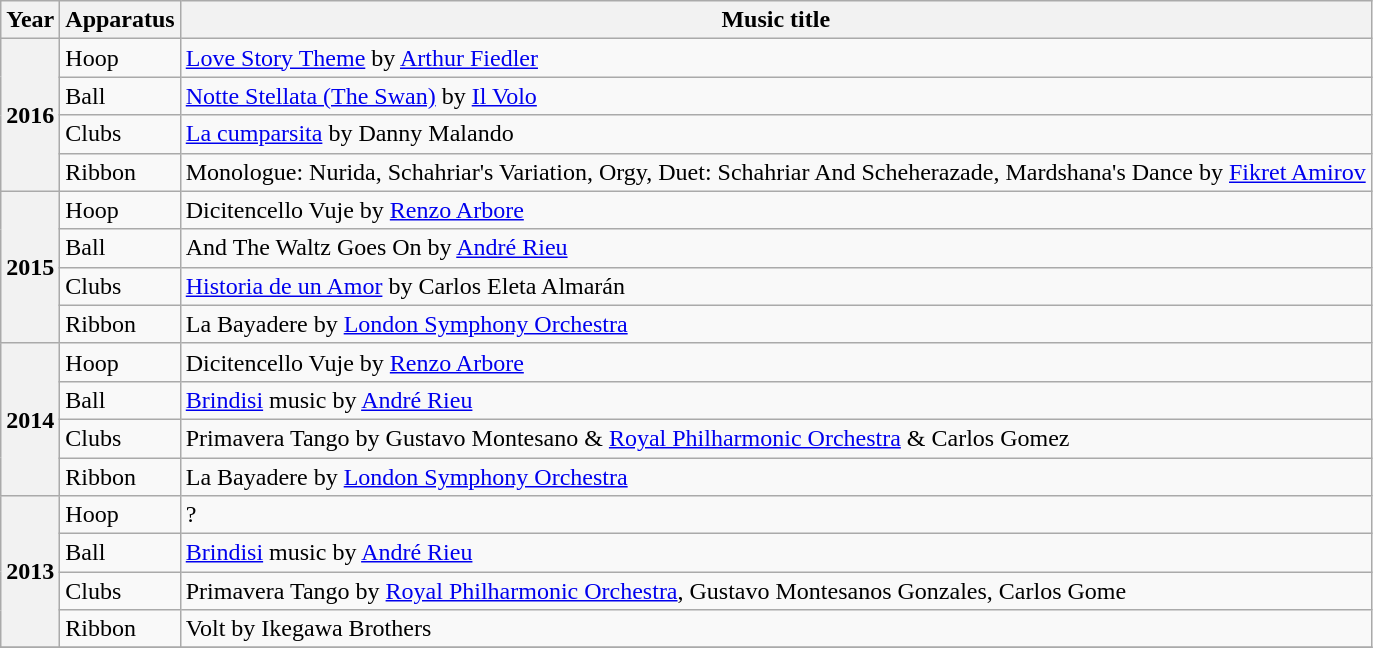<table class="wikitable plainrowheaders">
<tr>
<th scope=col>Year</th>
<th scope=col>Apparatus</th>
<th scope=col>Music title </th>
</tr>
<tr>
<th scope=row rowspan=4>2016</th>
<td>Hoop</td>
<td><a href='#'>Love Story Theme</a> by <a href='#'>Arthur Fiedler</a></td>
</tr>
<tr>
<td>Ball</td>
<td><a href='#'>Notte Stellata (The Swan)</a> by <a href='#'>Il Volo</a></td>
</tr>
<tr>
<td>Clubs</td>
<td><a href='#'>La cumparsita</a> by Danny Malando</td>
</tr>
<tr>
<td>Ribbon</td>
<td>Monologue: Nurida, Schahriar's Variation, Orgy, Duet: Schahriar And Scheherazade, Mardshana's Dance by <a href='#'>Fikret Amirov</a></td>
</tr>
<tr>
<th scope=row rowspan=4>2015</th>
<td>Hoop</td>
<td>Dicitencello Vuje by <a href='#'>Renzo Arbore</a></td>
</tr>
<tr>
<td>Ball</td>
<td>And The Waltz Goes On by <a href='#'>André Rieu</a></td>
</tr>
<tr>
<td>Clubs</td>
<td><a href='#'>Historia de un Amor</a> by Carlos Eleta Almarán</td>
</tr>
<tr>
<td>Ribbon</td>
<td>La Bayadere by <a href='#'>London Symphony Orchestra</a></td>
</tr>
<tr>
<th scope=row rowspan=4>2014</th>
<td>Hoop</td>
<td>Dicitencello Vuje by <a href='#'>Renzo Arbore</a></td>
</tr>
<tr>
<td>Ball</td>
<td><a href='#'>Brindisi</a> music by <a href='#'>André Rieu</a></td>
</tr>
<tr>
<td>Clubs</td>
<td>Primavera Tango by Gustavo Montesano & <a href='#'>Royal Philharmonic Orchestra</a> & Carlos Gomez</td>
</tr>
<tr>
<td>Ribbon</td>
<td>La Bayadere by <a href='#'>London Symphony Orchestra</a></td>
</tr>
<tr>
<th scope=row rowspan=4>2013</th>
<td>Hoop</td>
<td>?</td>
</tr>
<tr>
<td>Ball</td>
<td><a href='#'>Brindisi</a> music by <a href='#'>André Rieu</a></td>
</tr>
<tr>
<td>Clubs</td>
<td>Primavera Tango by <a href='#'>Royal Philharmonic Orchestra</a>, Gustavo Montesanos Gonzales, Carlos Gome</td>
</tr>
<tr>
<td>Ribbon</td>
<td>Volt by Ikegawa Brothers</td>
</tr>
<tr>
</tr>
</table>
